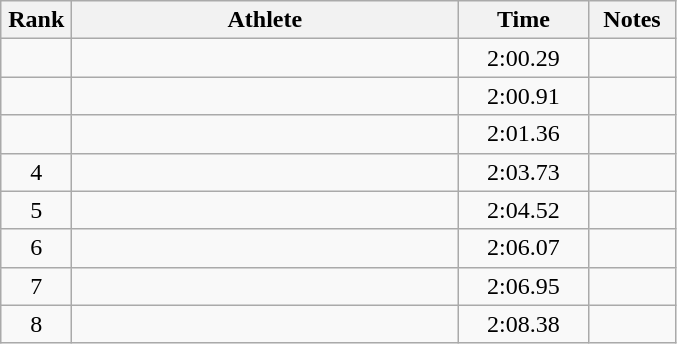<table class="wikitable" style="text-align:center">
<tr>
<th width=40>Rank</th>
<th width=250>Athlete</th>
<th width=80>Time</th>
<th width=50>Notes</th>
</tr>
<tr>
<td></td>
<td align=left></td>
<td>2:00.29</td>
<td></td>
</tr>
<tr>
<td></td>
<td align=left></td>
<td>2:00.91</td>
<td></td>
</tr>
<tr>
<td></td>
<td align=left></td>
<td>2:01.36</td>
<td></td>
</tr>
<tr>
<td>4</td>
<td align=left></td>
<td>2:03.73</td>
<td></td>
</tr>
<tr>
<td>5</td>
<td align=left></td>
<td>2:04.52</td>
<td></td>
</tr>
<tr>
<td>6</td>
<td align=left></td>
<td>2:06.07</td>
<td></td>
</tr>
<tr>
<td>7</td>
<td align=left></td>
<td>2:06.95</td>
<td></td>
</tr>
<tr>
<td>8</td>
<td align=left></td>
<td>2:08.38</td>
<td></td>
</tr>
</table>
